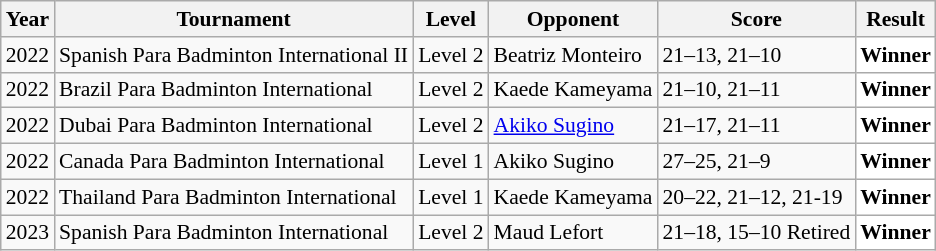<table class="sortable wikitable" style="font-size: 90%;">
<tr>
<th>Year</th>
<th>Tournament</th>
<th>Level</th>
<th>Opponent</th>
<th>Score</th>
<th>Result</th>
</tr>
<tr>
<td align="center">2022</td>
<td align="left">Spanish Para Badminton International II</td>
<td align="left">Level 2</td>
<td align="left"> Beatriz Monteiro</td>
<td align="left">21–13, 21–10</td>
<td style="text-align:left; background:white"> <strong>Winner</strong></td>
</tr>
<tr>
<td align="center">2022</td>
<td align="left">Brazil Para Badminton International</td>
<td align="left">Level 2</td>
<td align="left"> Kaede Kameyama</td>
<td align="left">21–10, 21–11</td>
<td style="text-align:left; background:white"> <strong>Winner</strong></td>
</tr>
<tr>
<td align="center">2022</td>
<td align="left">Dubai Para Badminton International</td>
<td align="left">Level 2</td>
<td align="left"> <a href='#'>Akiko Sugino</a></td>
<td align="left">21–17, 21–11</td>
<td style="text-align:left; background:white"> <strong>Winner</strong></td>
</tr>
<tr>
<td align="center">2022</td>
<td align="left">Canada Para Badminton International</td>
<td align="left">Level 1</td>
<td align="left"> Akiko Sugino</td>
<td align="left">27–25, 21–9</td>
<td style="text-align:left; background:white"> <strong>Winner</strong></td>
</tr>
<tr>
<td align="center">2022</td>
<td align="left">Thailand Para Badminton International</td>
<td align="left">Level 1</td>
<td align="left"> Kaede Kameyama</td>
<td align="left">20–22, 21–12, 21-19</td>
<td style="text-align:left; background:white"> <strong>Winner</strong></td>
</tr>
<tr>
<td align="center">2023</td>
<td align="left">Spanish Para Badminton International</td>
<td align="left">Level 2</td>
<td align="left"> Maud Lefort</td>
<td align="left">21–18, 15–10 Retired</td>
<td style="text-align:left; background:white"> <strong>Winner</strong></td>
</tr>
</table>
